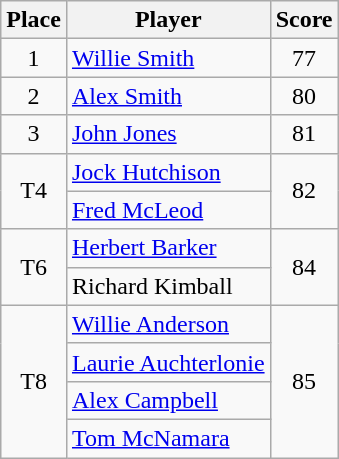<table class=wikitable>
<tr>
<th>Place</th>
<th>Player</th>
<th>Score</th>
</tr>
<tr>
<td align=center>1</td>
<td> <a href='#'>Willie Smith</a></td>
<td align=center>77</td>
</tr>
<tr>
<td align=center>2</td>
<td> <a href='#'>Alex Smith</a></td>
<td align=center>80</td>
</tr>
<tr>
<td align=center>3</td>
<td> <a href='#'>John Jones</a></td>
<td align=center>81</td>
</tr>
<tr>
<td rowspan=2 align=center>T4</td>
<td> <a href='#'>Jock Hutchison</a></td>
<td rowspan=2 align=center>82</td>
</tr>
<tr>
<td> <a href='#'>Fred McLeod</a></td>
</tr>
<tr>
<td rowspan=2 align=center>T6</td>
<td> <a href='#'>Herbert Barker</a></td>
<td rowspan=2 align=center>84</td>
</tr>
<tr>
<td> Richard Kimball</td>
</tr>
<tr>
<td rowspan=4 align=center>T8</td>
<td> <a href='#'>Willie Anderson</a></td>
<td rowspan=4 align=center>85</td>
</tr>
<tr>
<td> <a href='#'>Laurie Auchterlonie</a></td>
</tr>
<tr>
<td> <a href='#'>Alex Campbell</a></td>
</tr>
<tr>
<td> <a href='#'>Tom McNamara</a></td>
</tr>
</table>
